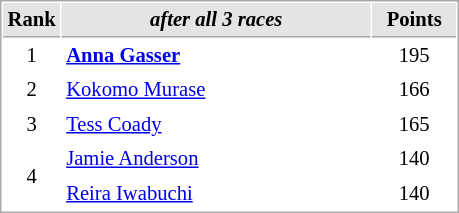<table cellspacing="1" cellpadding="3" style="border:1px solid #aaa; font-size:86%;">
<tr style="background:#e4e4e4;">
<th style="border-bottom:1px solid #aaa; width:10px;">Rank</th>
<th style="border-bottom:1px solid #aaa; width:200px;"><em>after all 3 races</em></th>
<th style="border-bottom:1px solid #aaa; width:50px;">Points</th>
</tr>
<tr>
<td align=center>1</td>
<td><strong> <a href='#'>Anna Gasser</a></strong></td>
<td align=center>195</td>
</tr>
<tr>
<td align=center>2</td>
<td> <a href='#'>Kokomo Murase</a></td>
<td align=center>166</td>
</tr>
<tr>
<td align=center>3</td>
<td> <a href='#'>Tess Coady</a></td>
<td align=center>165</td>
</tr>
<tr>
<td rowspan=2 align=center>4</td>
<td> <a href='#'>Jamie Anderson</a></td>
<td align=center>140</td>
</tr>
<tr>
<td> <a href='#'>Reira Iwabuchi</a></td>
<td align=center>140</td>
</tr>
</table>
